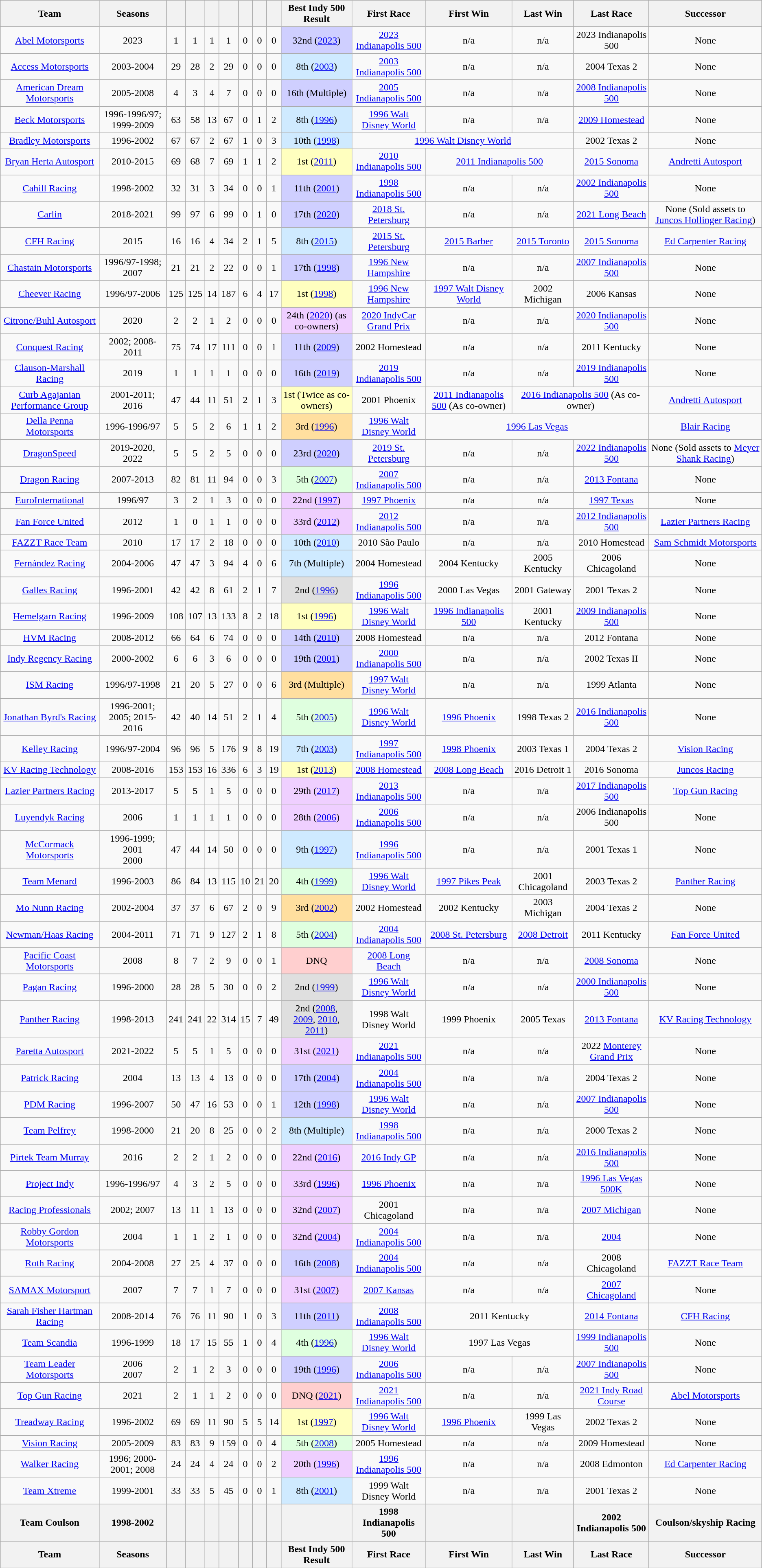<table class="wikitable sortable" style="text-align:center;">
<tr>
<th>Team</th>
<th>Seasons</th>
<th></th>
<th></th>
<th></th>
<th></th>
<th></th>
<th></th>
<th></th>
<th>Best Indy 500 Result</th>
<th>First Race</th>
<th>First Win</th>
<th>Last Win</th>
<th>Last Race</th>
<th>Successor</th>
</tr>
<tr>
<td><a href='#'>Abel Motorsports</a></td>
<td>2023</td>
<td>1</td>
<td>1</td>
<td>1</td>
<td>1</td>
<td>0</td>
<td>0</td>
<td>0</td>
<td style="background:#CFCFFF;">32nd (<a href='#'>2023</a>)</td>
<td><a href='#'>2023 Indianapolis 500</a></td>
<td>n/a</td>
<td>n/a</td>
<td>2023 Indianapolis 500</td>
<td>None</td>
</tr>
<tr>
<td><a href='#'>Access Motorsports</a></td>
<td>2003-2004</td>
<td>29</td>
<td>28</td>
<td>2</td>
<td>29</td>
<td>0</td>
<td>0</td>
<td>0</td>
<td style="background:#CFEAFF;">8th (<a href='#'>2003</a>)</td>
<td><a href='#'>2003 Indianapolis 500</a></td>
<td>n/a</td>
<td>n/a</td>
<td>2004 Texas 2</td>
<td>None</td>
</tr>
<tr>
<td><a href='#'>American Dream Motorsports</a></td>
<td>2005-2008</td>
<td>4</td>
<td>3</td>
<td>4</td>
<td>7</td>
<td>0</td>
<td>0</td>
<td>0</td>
<td style="background:#CFCFFF;">16th (Multiple)</td>
<td><a href='#'>2005 Indianapolis 500</a></td>
<td>n/a</td>
<td>n/a</td>
<td><a href='#'>2008 Indianapolis 500</a></td>
<td>None</td>
</tr>
<tr>
<td><a href='#'>Beck Motorsports</a></td>
<td>1996-1996/97; 1999-2009</td>
<td>63</td>
<td>58</td>
<td>13</td>
<td>67</td>
<td>0</td>
<td>1</td>
<td>2</td>
<td style="background:#CFEAFF;">8th (<a href='#'>1996</a>)</td>
<td><a href='#'>1996 Walt Disney World</a></td>
<td>n/a</td>
<td>n/a</td>
<td><a href='#'>2009 Homestead</a></td>
<td>None</td>
</tr>
<tr>
<td><a href='#'>Bradley Motorsports</a></td>
<td>1996-2002</td>
<td>67</td>
<td>67</td>
<td>2</td>
<td>67</td>
<td>1</td>
<td>0</td>
<td>3</td>
<td style="background:#CFEAFF;">10th (<a href='#'>1998</a>)</td>
<td colspan=3><a href='#'>1996 Walt Disney World</a></td>
<td>2002 Texas 2</td>
<td>None</td>
</tr>
<tr>
<td><a href='#'>Bryan Herta Autosport</a></td>
<td>2010-2015</td>
<td>69</td>
<td>68</td>
<td>7</td>
<td>69</td>
<td>1</td>
<td>1</td>
<td>2</td>
<td style="background:#FFFFBF;">1st (<a href='#'>2011</a>)</td>
<td><a href='#'>2010 Indianapolis 500</a></td>
<td colspan=2><a href='#'>2011 Indianapolis 500</a></td>
<td><a href='#'>2015 Sonoma</a></td>
<td><a href='#'>Andretti Autosport</a></td>
</tr>
<tr>
<td><a href='#'>Cahill Racing</a></td>
<td>1998-2002</td>
<td>32</td>
<td>31</td>
<td>3</td>
<td>34</td>
<td>0</td>
<td>0</td>
<td>1</td>
<td style="background:#CFCFFF;">11th (<a href='#'>2001</a>)</td>
<td><a href='#'>1998 Indianapolis 500</a></td>
<td>n/a</td>
<td>n/a</td>
<td><a href='#'>2002 Indianapolis 500</a></td>
<td>None</td>
</tr>
<tr>
<td><a href='#'>Carlin</a></td>
<td>2018-2021</td>
<td>99</td>
<td>97</td>
<td>6</td>
<td>99</td>
<td>0</td>
<td>1</td>
<td>0</td>
<td style="background:#CFCFFF;">17th (<a href='#'>2020</a>)</td>
<td><a href='#'>2018 St. Petersburg</a></td>
<td>n/a</td>
<td>n/a</td>
<td><a href='#'>2021 Long Beach</a></td>
<td>None (Sold assets to <a href='#'>Juncos Hollinger Racing</a>)</td>
</tr>
<tr>
<td><a href='#'>CFH Racing</a></td>
<td>2015</td>
<td>16</td>
<td>16</td>
<td>4</td>
<td>34</td>
<td>2</td>
<td>1</td>
<td>5</td>
<td style="background:#CFEAFF;">8th (<a href='#'>2015</a>)</td>
<td><a href='#'>2015 St. Petersburg</a></td>
<td><a href='#'>2015 Barber</a></td>
<td><a href='#'>2015 Toronto</a></td>
<td><a href='#'>2015 Sonoma</a></td>
<td><a href='#'>Ed Carpenter Racing</a></td>
</tr>
<tr>
<td><a href='#'>Chastain Motorsports</a></td>
<td>1996/97-1998; 2007</td>
<td>21</td>
<td>21</td>
<td>2</td>
<td>22</td>
<td>0</td>
<td>0</td>
<td>1</td>
<td style="background:#CFCFFF;">17th (<a href='#'>1998</a>)</td>
<td><a href='#'>1996 New Hampshire</a></td>
<td>n/a</td>
<td>n/a</td>
<td><a href='#'>2007 Indianapolis 500</a></td>
<td>None</td>
</tr>
<tr>
<td><a href='#'>Cheever Racing</a></td>
<td>1996/97-2006</td>
<td>125</td>
<td>125</td>
<td>14</td>
<td>187</td>
<td>6</td>
<td>4</td>
<td>17</td>
<td style="background:#FFFFBF;">1st (<a href='#'>1998</a>)</td>
<td><a href='#'>1996 New Hampshire</a></td>
<td><a href='#'>1997 Walt Disney World</a></td>
<td>2002 Michigan</td>
<td>2006 Kansas</td>
<td>None</td>
</tr>
<tr>
<td><a href='#'>Citrone/Buhl Autosport</a></td>
<td>2020</td>
<td>2</td>
<td>2</td>
<td>1</td>
<td>2</td>
<td>0</td>
<td>0</td>
<td>0</td>
<td style="background:#EFCFFF;">24th (<a href='#'>2020</a>) (as co-owners)</td>
<td><a href='#'>2020 IndyCar Grand Prix</a></td>
<td>n/a</td>
<td>n/a</td>
<td><a href='#'>2020 Indianapolis 500</a></td>
<td>None</td>
</tr>
<tr>
<td><a href='#'>Conquest Racing</a></td>
<td>2002; 2008-2011</td>
<td>75</td>
<td>74</td>
<td>17</td>
<td>111</td>
<td>0</td>
<td>0</td>
<td>1</td>
<td style="background:#CFCFFF;">11th (<a href='#'>2009</a>)</td>
<td>2002 Homestead</td>
<td>n/a</td>
<td>n/a</td>
<td>2011 Kentucky</td>
<td>None</td>
</tr>
<tr>
<td><a href='#'>Clauson-Marshall Racing</a></td>
<td>2019</td>
<td>1</td>
<td>1</td>
<td>1</td>
<td>1</td>
<td>0</td>
<td>0</td>
<td>0</td>
<td style="background:#CFCFFF;">16th (<a href='#'>2019</a>)</td>
<td><a href='#'>2019 Indianapolis 500</a></td>
<td>n/a</td>
<td>n/a</td>
<td><a href='#'>2019 Indianapolis 500</a></td>
<td>None</td>
</tr>
<tr>
<td><a href='#'>Curb Agajanian Performance Group</a></td>
<td>2001-2011; 2016</td>
<td>47</td>
<td>44</td>
<td>11</td>
<td>51</td>
<td>2</td>
<td>1</td>
<td>3</td>
<td style="background:#FFFFBF;">1st (Twice as co-owners)</td>
<td>2001 Phoenix</td>
<td><a href='#'>2011 Indianapolis 500</a> (As co-owner)</td>
<td colspan=2><a href='#'>2016 Indianapolis 500</a> (As co-owner)</td>
<td><a href='#'>Andretti Autosport</a></td>
</tr>
<tr>
<td><a href='#'>Della Penna Motorsports</a></td>
<td>1996-1996/97</td>
<td>5</td>
<td>5</td>
<td>2</td>
<td>6</td>
<td>1</td>
<td>1</td>
<td>2</td>
<td style="background:#FFDF9F;">3rd (<a href='#'>1996</a>)</td>
<td><a href='#'>1996 Walt Disney World</a></td>
<td colspan=3><a href='#'>1996 Las Vegas</a></td>
<td><a href='#'>Blair Racing</a></td>
</tr>
<tr>
<td><a href='#'>DragonSpeed</a></td>
<td>2019-2020, 2022</td>
<td>5</td>
<td>5</td>
<td>2</td>
<td>5</td>
<td>0</td>
<td>0</td>
<td>0</td>
<td style="background:#CFCFFF;">23rd (<a href='#'>2020</a>)</td>
<td><a href='#'>2019 St. Petersburg</a></td>
<td>n/a</td>
<td>n/a</td>
<td><a href='#'>2022 Indianapolis 500</a></td>
<td>None (Sold assets to <a href='#'>Meyer Shank Racing</a>)</td>
</tr>
<tr>
<td><a href='#'>Dragon Racing</a></td>
<td>2007-2013</td>
<td>82</td>
<td>81</td>
<td>11</td>
<td>94</td>
<td>0</td>
<td>0</td>
<td>3</td>
<td style="background:#DFFFDF;">5th (<a href='#'>2007</a>)</td>
<td><a href='#'>2007 Indianapolis 500</a></td>
<td>n/a</td>
<td>n/a</td>
<td><a href='#'>2013 Fontana</a></td>
<td>None</td>
</tr>
<tr>
<td><a href='#'>EuroInternational</a></td>
<td>1996/97</td>
<td>3</td>
<td>2</td>
<td>1</td>
<td>3</td>
<td>0</td>
<td>0</td>
<td>0</td>
<td style="background:#EFCFFF;">22nd (<a href='#'>1997</a>)</td>
<td><a href='#'>1997 Phoenix</a></td>
<td>n/a</td>
<td>n/a</td>
<td><a href='#'>1997 Texas</a></td>
<td>None</td>
</tr>
<tr>
<td><a href='#'>Fan Force United</a></td>
<td>2012</td>
<td>1</td>
<td>0</td>
<td>1</td>
<td>1</td>
<td>0</td>
<td>0</td>
<td>0</td>
<td style="background:#EFCFFF;">33rd (<a href='#'>2012</a>)</td>
<td><a href='#'>2012 Indianapolis 500</a></td>
<td>n/a</td>
<td>n/a</td>
<td><a href='#'>2012 Indianapolis 500</a></td>
<td><a href='#'>Lazier Partners Racing</a></td>
</tr>
<tr>
<td><a href='#'>FAZZT Race Team</a></td>
<td>2010</td>
<td>17</td>
<td>17</td>
<td>2</td>
<td>18</td>
<td>0</td>
<td>0</td>
<td>0</td>
<td style="background:#CFEAFF;">10th (<a href='#'>2010</a>)</td>
<td>2010 São Paulo</td>
<td>n/a</td>
<td>n/a</td>
<td>2010 Homestead</td>
<td><a href='#'>Sam Schmidt Motorsports</a></td>
</tr>
<tr>
<td><a href='#'>Fernández Racing</a></td>
<td>2004-2006</td>
<td>47</td>
<td>47</td>
<td>3</td>
<td>94</td>
<td>4</td>
<td>0</td>
<td>6</td>
<td style="background:#CFEAFF;">7th (Multiple)</td>
<td>2004 Homestead</td>
<td>2004 Kentucky</td>
<td>2005 Kentucky</td>
<td>2006 Chicagoland</td>
<td>None</td>
</tr>
<tr>
<td><a href='#'>Galles Racing</a></td>
<td>1996-2001</td>
<td>42</td>
<td>42</td>
<td>8</td>
<td>61</td>
<td>2</td>
<td>1</td>
<td>7</td>
<td style="background:#DFDFDF;">2nd (<a href='#'>1996</a>)</td>
<td><a href='#'>1996 Indianapolis 500</a></td>
<td>2000 Las Vegas</td>
<td>2001 Gateway</td>
<td>2001 Texas 2</td>
<td>None</td>
</tr>
<tr>
<td><a href='#'>Hemelgarn Racing</a></td>
<td>1996-2009</td>
<td>108</td>
<td>107</td>
<td>13</td>
<td>133</td>
<td>8</td>
<td>2</td>
<td>18</td>
<td style="background:#FFFFBF;">1st (<a href='#'>1996</a>)</td>
<td><a href='#'>1996 Walt Disney World</a></td>
<td><a href='#'>1996 Indianapolis 500</a></td>
<td>2001 Kentucky</td>
<td><a href='#'>2009 Indianapolis 500</a></td>
<td>None</td>
</tr>
<tr>
<td><a href='#'>HVM Racing</a></td>
<td>2008-2012</td>
<td>66</td>
<td>64</td>
<td>6</td>
<td>74</td>
<td>0</td>
<td>0</td>
<td>0</td>
<td style="background:#CFCFFF;">14th (<a href='#'>2010</a>)</td>
<td>2008 Homestead</td>
<td>n/a</td>
<td>n/a</td>
<td>2012 Fontana</td>
<td>None</td>
</tr>
<tr>
<td><a href='#'>Indy Regency Racing</a></td>
<td>2000-2002</td>
<td>6</td>
<td>6</td>
<td>3</td>
<td>6</td>
<td>0</td>
<td>0</td>
<td>0</td>
<td style="background:#CFCFFF;">19th (<a href='#'>2001</a>)</td>
<td><a href='#'>2000 Indianapolis 500</a></td>
<td>n/a</td>
<td>n/a</td>
<td>2002 Texas II</td>
<td>None</td>
</tr>
<tr>
<td><a href='#'>ISM Racing</a></td>
<td>1996/97-1998</td>
<td>21</td>
<td>20</td>
<td>5</td>
<td>27</td>
<td>0</td>
<td>0</td>
<td>6</td>
<td style="background:#FFDF9F;">3rd (Multiple)</td>
<td><a href='#'>1997 Walt Disney World</a></td>
<td>n/a</td>
<td>n/a</td>
<td>1999 Atlanta</td>
<td>None</td>
</tr>
<tr>
<td><a href='#'>Jonathan Byrd's Racing</a></td>
<td>1996-2001; 2005; 2015-2016</td>
<td>42</td>
<td>40</td>
<td>14</td>
<td>51</td>
<td>2</td>
<td>1</td>
<td>4</td>
<td style="background:#DFFFDF;">5th (<a href='#'>2005</a>)</td>
<td><a href='#'>1996 Walt Disney World</a></td>
<td><a href='#'>1996 Phoenix</a></td>
<td>1998 Texas 2</td>
<td><a href='#'>2016 Indianapolis 500</a></td>
<td>None</td>
</tr>
<tr>
<td><a href='#'>Kelley Racing</a></td>
<td>1996/97-2004</td>
<td>96</td>
<td>96</td>
<td>5</td>
<td>176</td>
<td>9</td>
<td>8</td>
<td>19</td>
<td style="background:#CFEAFF;">7th (<a href='#'>2003</a>)</td>
<td><a href='#'>1997 Indianapolis 500</a></td>
<td><a href='#'>1998 Phoenix</a></td>
<td>2003 Texas 1</td>
<td>2004 Texas 2</td>
<td><a href='#'>Vision Racing</a></td>
</tr>
<tr>
<td><a href='#'>KV Racing Technology</a></td>
<td>2008-2016</td>
<td>153</td>
<td>153</td>
<td>16</td>
<td>336</td>
<td>6</td>
<td>3</td>
<td>19</td>
<td style="background:#FFFFBF;">1st (<a href='#'>2013</a>)</td>
<td><a href='#'>2008 Homestead</a></td>
<td><a href='#'>2008 Long Beach</a></td>
<td>2016 Detroit 1</td>
<td>2016 Sonoma</td>
<td><a href='#'>Juncos Racing</a></td>
</tr>
<tr>
<td><a href='#'>Lazier Partners Racing</a></td>
<td>2013-2017</td>
<td>5</td>
<td>5</td>
<td>1</td>
<td>5</td>
<td>0</td>
<td>0</td>
<td>0</td>
<td style="background:#EFCFFF;">29th (<a href='#'>2017</a>)</td>
<td><a href='#'>2013 Indianapolis 500</a></td>
<td>n/a</td>
<td>n/a</td>
<td><a href='#'>2017 Indianapolis 500</a></td>
<td><a href='#'>Top Gun Racing</a></td>
</tr>
<tr>
<td><a href='#'>Luyendyk Racing</a></td>
<td>2006</td>
<td>1</td>
<td>1</td>
<td>1</td>
<td>1</td>
<td>0</td>
<td>0</td>
<td>0</td>
<td style="background:#EFCFFF;">28th (<a href='#'>2006</a>)</td>
<td><a href='#'>2006 Indianapolis 500</a></td>
<td>n/a</td>
<td>n/a</td>
<td>2006 Indianapolis 500</td>
<td>None</td>
</tr>
<tr>
<td><a href='#'>McCormack Motorsports</a></td>
<td>1996-1999; 2001 <br> 2000</td>
<td>47</td>
<td>44</td>
<td>14</td>
<td>50</td>
<td>0</td>
<td>0</td>
<td>0</td>
<td style="background:#CFEAFF;">9th (<a href='#'>1997</a>)</td>
<td><a href='#'>1996 Indianapolis 500</a></td>
<td>n/a</td>
<td>n/a</td>
<td>2001 Texas 1</td>
<td>None</td>
</tr>
<tr>
<td data-sort-value="Menard"><a href='#'>Team Menard</a></td>
<td>1996-2003</td>
<td>86</td>
<td>84</td>
<td>13</td>
<td>115</td>
<td>10</td>
<td>21</td>
<td>20</td>
<td style="background:#DFFFDF;">4th (<a href='#'>1999</a>)</td>
<td><a href='#'>1996 Walt Disney World</a></td>
<td><a href='#'>1997 Pikes Peak</a></td>
<td>2001 Chicagoland</td>
<td>2003 Texas 2</td>
<td><a href='#'>Panther Racing</a></td>
</tr>
<tr>
<td><a href='#'>Mo Nunn Racing</a></td>
<td>2002-2004</td>
<td>37</td>
<td>37</td>
<td>6</td>
<td>67</td>
<td>2</td>
<td>0</td>
<td>9</td>
<td style="background:#FFDF9F;">3rd (<a href='#'>2002</a>)</td>
<td>2002 Homestead</td>
<td>2002 Kentucky</td>
<td>2003 Michigan</td>
<td>2004 Texas 2</td>
<td>None</td>
</tr>
<tr>
<td><a href='#'>Newman/Haas Racing</a></td>
<td>2004-2011</td>
<td>71</td>
<td>71</td>
<td>9</td>
<td>127</td>
<td>2</td>
<td>1</td>
<td>8</td>
<td style="background:#DFFFDF;">5th (<a href='#'>2004</a>)</td>
<td><a href='#'>2004 Indianapolis 500</a></td>
<td><a href='#'>2008 St. Petersburg</a></td>
<td><a href='#'>2008 Detroit</a></td>
<td>2011 Kentucky</td>
<td><a href='#'>Fan Force United</a></td>
</tr>
<tr>
<td><a href='#'>Pacific Coast Motorsports</a></td>
<td>2008</td>
<td>8</td>
<td>7</td>
<td>2</td>
<td>9</td>
<td>0</td>
<td>0</td>
<td>1</td>
<td style="background:#FFCFCF;">DNQ</td>
<td><a href='#'>2008 Long Beach</a></td>
<td>n/a</td>
<td>n/a</td>
<td><a href='#'>2008 Sonoma</a></td>
<td>None</td>
</tr>
<tr>
<td><a href='#'>Pagan Racing</a></td>
<td>1996-2000</td>
<td>28</td>
<td>28</td>
<td>5</td>
<td>30</td>
<td>0</td>
<td>0</td>
<td>2</td>
<td style="background:#DFDFDF;">2nd (<a href='#'>1999</a>)</td>
<td><a href='#'>1996 Walt Disney World</a></td>
<td>n/a</td>
<td>n/a</td>
<td><a href='#'>2000 Indianapolis 500</a></td>
<td>None</td>
</tr>
<tr>
<td><a href='#'>Panther Racing</a></td>
<td>1998-2013</td>
<td>241</td>
<td>241</td>
<td>22</td>
<td>314</td>
<td>15</td>
<td>7</td>
<td>49</td>
<td style="background:#DFDFDF;">2nd (<a href='#'>2008</a>, <a href='#'>2009</a>, <a href='#'>2010</a>, <a href='#'>2011</a>)</td>
<td>1998 Walt Disney World</td>
<td>1999 Phoenix</td>
<td>2005 Texas</td>
<td><a href='#'>2013 Fontana</a></td>
<td><a href='#'>KV Racing Technology</a></td>
</tr>
<tr>
<td><a href='#'>Paretta Autosport</a></td>
<td>2021-2022</td>
<td>5</td>
<td>5</td>
<td>1</td>
<td>5</td>
<td>0</td>
<td>0</td>
<td>0</td>
<td style="background:#EFCFFF;">31st (<a href='#'>2021</a>)</td>
<td><a href='#'>2021 Indianapolis 500</a></td>
<td>n/a</td>
<td>n/a</td>
<td>2022 <a href='#'>Monterey Grand Prix</a></td>
<td>None</td>
</tr>
<tr>
<td><a href='#'>Patrick Racing</a></td>
<td>2004</td>
<td>13</td>
<td>13</td>
<td>4</td>
<td>13</td>
<td>0</td>
<td>0</td>
<td>0</td>
<td style="background:#CFCFFF;">17th (<a href='#'>2004</a>)</td>
<td><a href='#'>2004 Indianapolis 500</a></td>
<td>n/a</td>
<td>n/a</td>
<td>2004 Texas 2</td>
<td>None</td>
</tr>
<tr>
<td><a href='#'>PDM Racing</a></td>
<td>1996-2007</td>
<td>50</td>
<td>47</td>
<td>16</td>
<td>53</td>
<td>0</td>
<td>0</td>
<td>1</td>
<td style="background:#CFCFFF;">12th (<a href='#'>1998</a>)</td>
<td><a href='#'>1996 Walt Disney World</a></td>
<td>n/a</td>
<td>n/a</td>
<td><a href='#'>2007 Indianapolis 500</a></td>
<td>None</td>
</tr>
<tr>
<td data-sort-value="Pelfrey"><a href='#'>Team Pelfrey</a></td>
<td>1998-2000</td>
<td>21</td>
<td>20</td>
<td>8</td>
<td>25</td>
<td>0</td>
<td>0</td>
<td>2</td>
<td style="background:#CFEAFF;">8th (Multiple)</td>
<td><a href='#'>1998 Indianapolis 500</a></td>
<td>n/a</td>
<td>n/a</td>
<td>2000 Texas 2</td>
<td>None</td>
</tr>
<tr>
<td><a href='#'>Pirtek Team Murray</a></td>
<td>2016</td>
<td>2</td>
<td>2</td>
<td>1</td>
<td>2</td>
<td>0</td>
<td>0</td>
<td>0</td>
<td style="background:#EFCFFF;">22nd (<a href='#'>2016</a>)</td>
<td><a href='#'>2016 Indy GP</a></td>
<td>n/a</td>
<td>n/a</td>
<td><a href='#'>2016 Indianapolis 500</a></td>
<td>None</td>
</tr>
<tr>
<td><a href='#'>Project Indy</a></td>
<td>1996-1996/97</td>
<td>4</td>
<td>3</td>
<td>2</td>
<td>5</td>
<td>0</td>
<td>0</td>
<td>0</td>
<td style="background:#EFCFFF;">33rd (<a href='#'>1996</a>)</td>
<td><a href='#'>1996 Phoenix</a></td>
<td>n/a</td>
<td>n/a</td>
<td><a href='#'>1996 Las Vegas 500K</a></td>
<td>None</td>
</tr>
<tr>
<td><a href='#'>Racing Professionals</a></td>
<td>2002; 2007</td>
<td>13</td>
<td>11</td>
<td>1</td>
<td>13</td>
<td>0</td>
<td>0</td>
<td>0</td>
<td style="background:#EFCFFF;">32nd (<a href='#'>2007</a>)</td>
<td>2001 Chicagoland</td>
<td>n/a</td>
<td>n/a</td>
<td><a href='#'>2007 Michigan</a></td>
<td>None</td>
</tr>
<tr>
<td><a href='#'>Robby Gordon Motorsports</a></td>
<td>2004</td>
<td>1</td>
<td>1</td>
<td>2</td>
<td>1</td>
<td>0</td>
<td>0</td>
<td>0</td>
<td style="background:#EFCFFF;">32nd (<a href='#'>2004</a>)</td>
<td><a href='#'>2004 Indianapolis 500</a></td>
<td>n/a</td>
<td>n/a</td>
<td><a href='#'>2004</a></td>
<td>None</td>
</tr>
<tr>
<td><a href='#'>Roth Racing</a></td>
<td>2004-2008</td>
<td>27</td>
<td>25</td>
<td>4</td>
<td>37</td>
<td>0</td>
<td>0</td>
<td>0</td>
<td style="background:#CFCFFF;">16th (<a href='#'>2008</a>)</td>
<td><a href='#'>2004 Indianapolis 500</a></td>
<td>n/a</td>
<td>n/a</td>
<td>2008 Chicagoland</td>
<td><a href='#'>FAZZT Race Team</a></td>
</tr>
<tr>
<td><a href='#'>SAMAX Motorsport</a></td>
<td>2007</td>
<td>7</td>
<td>7</td>
<td>1</td>
<td>7</td>
<td>0</td>
<td>0</td>
<td>0</td>
<td style="background:#EFCFFF;">31st (<a href='#'>2007</a>)</td>
<td><a href='#'>2007 Kansas</a></td>
<td>n/a</td>
<td>n/a</td>
<td><a href='#'>2007 Chicagoland</a></td>
<td>None</td>
</tr>
<tr>
<td><a href='#'>Sarah Fisher Hartman Racing</a></td>
<td>2008-2014</td>
<td>76</td>
<td>76</td>
<td>11</td>
<td>90</td>
<td>1</td>
<td>0</td>
<td>3</td>
<td style="background:#CFCFFF;">11th (<a href='#'>2011</a>)</td>
<td><a href='#'>2008 Indianapolis 500</a></td>
<td colspan=2>2011 Kentucky</td>
<td><a href='#'>2014 Fontana</a></td>
<td><a href='#'>CFH Racing</a></td>
</tr>
<tr>
<td data-sort-value="Scandia"><a href='#'>Team Scandia</a></td>
<td>1996-1999</td>
<td>18</td>
<td>17</td>
<td>15</td>
<td>55</td>
<td>1</td>
<td>0</td>
<td>4</td>
<td style="background:#DFFFDF;">4th (<a href='#'>1996</a>)</td>
<td><a href='#'>1996 Walt Disney World</a></td>
<td colspan=2>1997 Las Vegas</td>
<td><a href='#'>1999 Indianapolis 500</a></td>
<td>None</td>
</tr>
<tr>
<td><a href='#'>Team Leader Motorsports</a></td>
<td>2006<br>2007</td>
<td>2</td>
<td>1</td>
<td>2</td>
<td>3</td>
<td>0</td>
<td>0</td>
<td>0</td>
<td style="background:#CFCFFF;">19th (<a href='#'>1996</a>)</td>
<td><a href='#'>2006 Indianapolis 500</a></td>
<td>n/a</td>
<td>n/a</td>
<td><a href='#'>2007 Indianapolis 500</a></td>
<td>None</td>
</tr>
<tr>
<td><a href='#'>Top Gun Racing</a></td>
<td>2021</td>
<td>2</td>
<td>1</td>
<td>1</td>
<td>2</td>
<td>0</td>
<td>0</td>
<td>0</td>
<td style="background:#FFCFCF;">DNQ (<a href='#'>2021</a>)</td>
<td><a href='#'>2021 Indianapolis 500</a></td>
<td>n/a</td>
<td>n/a</td>
<td><a href='#'>2021 Indy Road Course</a></td>
<td><a href='#'>Abel Motorsports</a></td>
</tr>
<tr>
<td><a href='#'>Treadway Racing</a></td>
<td>1996-2002</td>
<td>69</td>
<td>69</td>
<td>11</td>
<td>90</td>
<td>5</td>
<td>5</td>
<td>14</td>
<td style="background:#FFFFBF;">1st (<a href='#'>1997</a>)</td>
<td><a href='#'>1996 Walt Disney World</a></td>
<td><a href='#'>1996 Phoenix</a></td>
<td>1999 Las Vegas</td>
<td>2002 Texas 2</td>
<td>None</td>
</tr>
<tr>
<td><a href='#'>Vision Racing</a></td>
<td>2005-2009</td>
<td>83</td>
<td>83</td>
<td>9</td>
<td>159</td>
<td>0</td>
<td>0</td>
<td>4</td>
<td style="background:#DFFFDF;">5th (<a href='#'>2008</a>)</td>
<td>2005 Homestead</td>
<td>n/a</td>
<td>n/a</td>
<td>2009 Homestead</td>
<td>None</td>
</tr>
<tr>
<td><a href='#'>Walker Racing</a></td>
<td>1996; 2000-2001; 2008</td>
<td>24</td>
<td>24</td>
<td>4</td>
<td>24</td>
<td>0</td>
<td>0</td>
<td>2</td>
<td style="background:#EFCFFF;">20th (<a href='#'>1996</a>)</td>
<td><a href='#'>1996 Indianapolis 500</a></td>
<td>n/a</td>
<td>n/a</td>
<td>2008 Edmonton</td>
<td><a href='#'>Ed Carpenter Racing</a></td>
</tr>
<tr>
<td data-sort-value="Xtreme"><a href='#'>Team Xtreme</a></td>
<td>1999-2001</td>
<td>33</td>
<td>33</td>
<td>5</td>
<td>45</td>
<td>0</td>
<td>0</td>
<td>1</td>
<td style="background:#CFEAFF;">8th (<a href='#'>2001</a>)</td>
<td>1999 Walt Disney World</td>
<td>n/a</td>
<td>n/a</td>
<td>2001 Texas 2</td>
<td>None</td>
</tr>
<tr>
<th>Team Coulson</th>
<th>1998-2002</th>
<th></th>
<th></th>
<th></th>
<th></th>
<th></th>
<th></th>
<th></th>
<th></th>
<th>1998 Indianapolis 500</th>
<th></th>
<th></th>
<th>2002 Indianapolis 500</th>
<th>Coulson/skyship Racing</th>
</tr>
<tr>
<th>Team</th>
<th>Seasons</th>
<th></th>
<th></th>
<th></th>
<th></th>
<th></th>
<th></th>
<th></th>
<th>Best Indy 500 Result</th>
<th>First Race</th>
<th>First Win</th>
<th>Last Win</th>
<th>Last Race</th>
<th>Successor</th>
</tr>
</table>
